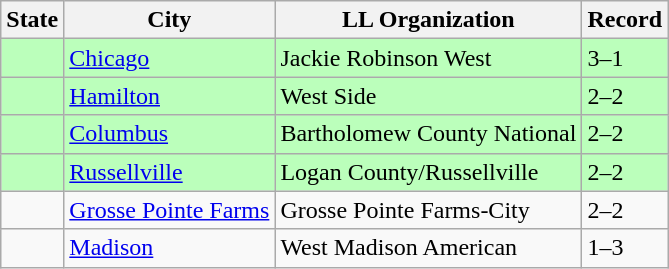<table class="wikitable">
<tr>
<th>State</th>
<th>City</th>
<th>LL Organization</th>
<th>Record</th>
</tr>
<tr style="background:#bfb;">
<td><strong></strong></td>
<td><a href='#'>Chicago</a></td>
<td>Jackie Robinson West</td>
<td>3–1</td>
</tr>
<tr style="background:#bfb;">
<td><strong></strong></td>
<td><a href='#'>Hamilton</a></td>
<td>West Side</td>
<td>2–2</td>
</tr>
<tr style="background:#bfb;">
<td><strong></strong></td>
<td><a href='#'>Columbus</a></td>
<td>Bartholomew County National</td>
<td>2–2</td>
</tr>
<tr style="background:#bfb;">
<td><strong></strong></td>
<td><a href='#'>Russellville</a></td>
<td>Logan County/Russellville</td>
<td>2–2</td>
</tr>
<tr>
<td><strong></strong></td>
<td><a href='#'>Grosse Pointe Farms</a></td>
<td>Grosse Pointe Farms-City</td>
<td>2–2</td>
</tr>
<tr>
<td><strong></strong></td>
<td><a href='#'>Madison</a></td>
<td>West Madison American</td>
<td>1–3</td>
</tr>
</table>
